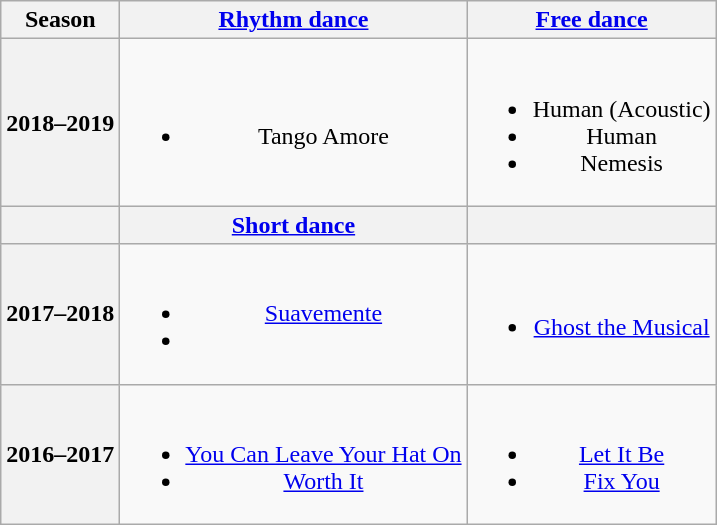<table class=wikitable style=text-align:center>
<tr>
<th>Season</th>
<th><a href='#'>Rhythm dance</a></th>
<th><a href='#'>Free dance</a></th>
</tr>
<tr>
<th>2018–2019 <br> </th>
<td><br><ul><li> Tango Amore <br></li></ul></td>
<td><br><ul><li>Human (Acoustic) <br></li><li>Human <br></li><li>Nemesis <br></li></ul></td>
</tr>
<tr>
<th></th>
<th><a href='#'>Short dance</a></th>
<th></th>
</tr>
<tr>
<th>2017–2018 <br> </th>
<td><br><ul><li> <a href='#'>Suavemente</a></li><li></li></ul></td>
<td><br><ul><li><a href='#'>Ghost the Musical</a> <br></li></ul></td>
</tr>
<tr>
<th>2016–2017</th>
<td><br><ul><li><a href='#'>You Can Leave Your Hat On</a></li><li><a href='#'>Worth It</a> <br></li></ul></td>
<td><br><ul><li><a href='#'>Let It Be</a></li><li><a href='#'>Fix You</a></li></ul></td>
</tr>
</table>
